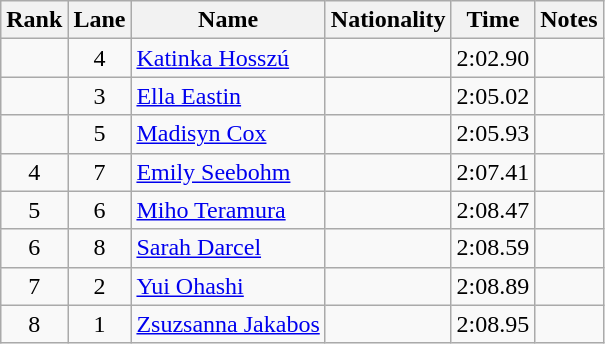<table class="wikitable sortable" style="text-align:center">
<tr>
<th>Rank</th>
<th>Lane</th>
<th>Name</th>
<th>Nationality</th>
<th>Time</th>
<th>Notes</th>
</tr>
<tr>
<td></td>
<td>4</td>
<td align=left><a href='#'>Katinka Hosszú</a></td>
<td align=left></td>
<td>2:02.90</td>
<td></td>
</tr>
<tr>
<td></td>
<td>3</td>
<td align=left><a href='#'>Ella Eastin</a></td>
<td align=left></td>
<td>2:05.02</td>
<td></td>
</tr>
<tr>
<td></td>
<td>5</td>
<td align=left><a href='#'>Madisyn Cox</a></td>
<td align=left></td>
<td>2:05.93</td>
<td></td>
</tr>
<tr>
<td>4</td>
<td>7</td>
<td align=left><a href='#'>Emily Seebohm</a></td>
<td align=left></td>
<td>2:07.41</td>
<td></td>
</tr>
<tr>
<td>5</td>
<td>6</td>
<td align=left><a href='#'>Miho Teramura</a></td>
<td align=left></td>
<td>2:08.47</td>
<td></td>
</tr>
<tr>
<td>6</td>
<td>8</td>
<td align=left><a href='#'>Sarah Darcel</a></td>
<td align=left></td>
<td>2:08.59</td>
<td></td>
</tr>
<tr>
<td>7</td>
<td>2</td>
<td align=left><a href='#'>Yui Ohashi</a></td>
<td align=left></td>
<td>2:08.89</td>
<td></td>
</tr>
<tr>
<td>8</td>
<td>1</td>
<td align=left><a href='#'>Zsuzsanna Jakabos</a></td>
<td align=left></td>
<td>2:08.95</td>
<td></td>
</tr>
</table>
